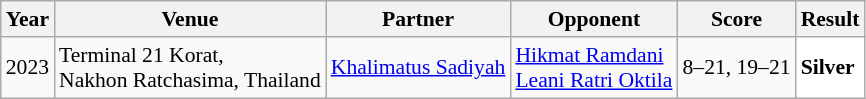<table class="sortable wikitable" style="font-size: 90%;">
<tr>
<th>Year</th>
<th>Venue</th>
<th>Partner</th>
<th>Opponent</th>
<th>Score</th>
<th>Result</th>
</tr>
<tr>
<td align="center">2023</td>
<td align="left">Terminal 21 Korat,<br>Nakhon Ratchasima, Thailand</td>
<td align="left"> <a href='#'>Khalimatus Sadiyah</a></td>
<td align="left"> <a href='#'>Hikmat Ramdani</a> <br>  <a href='#'>Leani Ratri Oktila</a></td>
<td align="left">8–21, 19–21</td>
<td style="text-align:left; background:white"> <strong>Silver</strong></td>
</tr>
</table>
